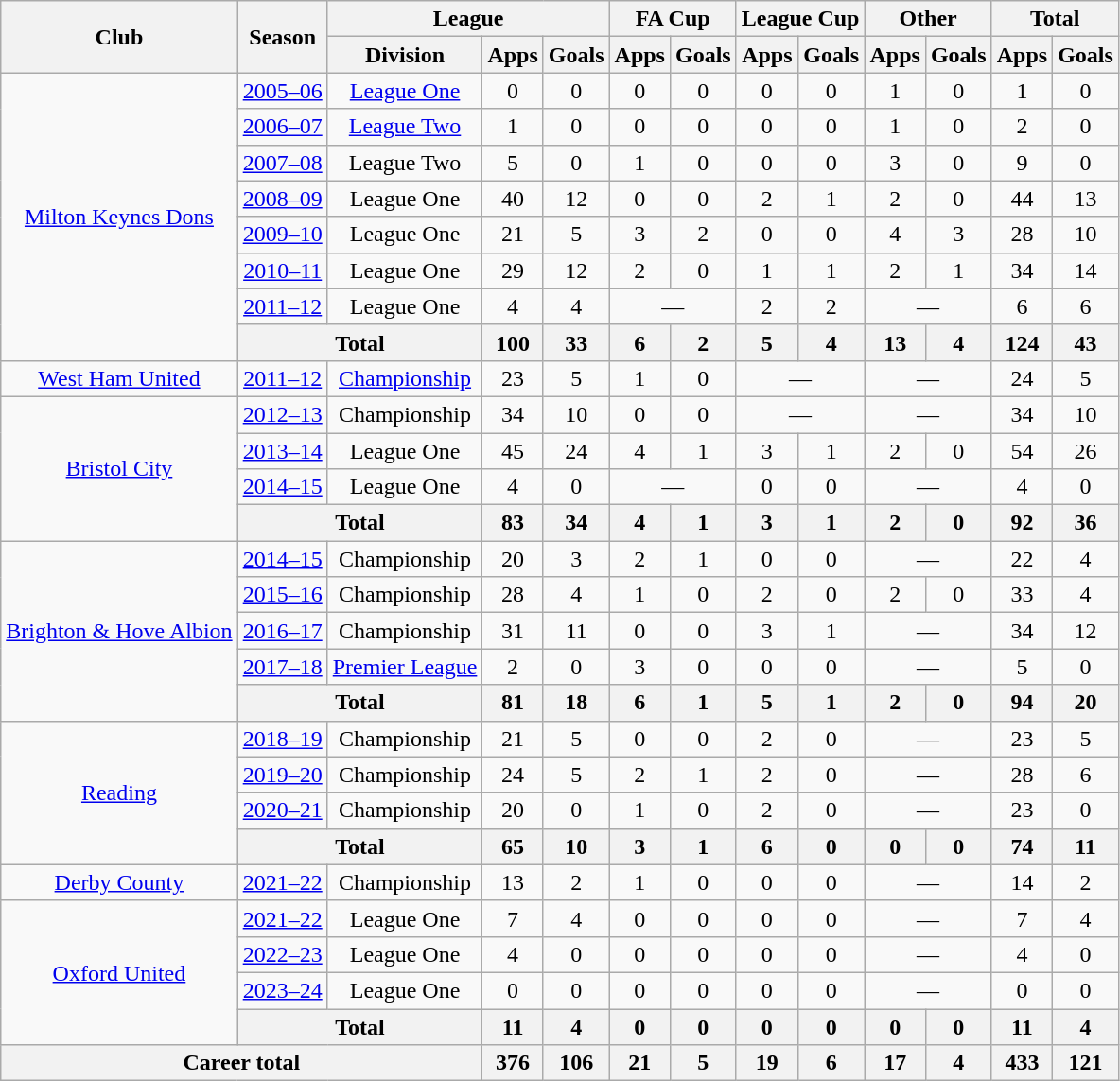<table class="wikitable" style="text-align:center;">
<tr>
<th rowspan=2>Club</th>
<th rowspan=2>Season</th>
<th colspan=3>League</th>
<th colspan=2>FA Cup</th>
<th colspan=2>League Cup</th>
<th colspan=2>Other</th>
<th colspan=2>Total</th>
</tr>
<tr>
<th>Division</th>
<th>Apps</th>
<th>Goals</th>
<th>Apps</th>
<th>Goals</th>
<th>Apps</th>
<th>Goals</th>
<th>Apps</th>
<th>Goals</th>
<th>Apps</th>
<th>Goals</th>
</tr>
<tr>
<td rowspan=8><a href='#'>Milton Keynes Dons</a></td>
<td><a href='#'>2005–06</a></td>
<td><a href='#'>League One</a></td>
<td>0</td>
<td>0</td>
<td>0</td>
<td>0</td>
<td>0</td>
<td>0</td>
<td>1</td>
<td>0</td>
<td>1</td>
<td>0</td>
</tr>
<tr>
<td><a href='#'>2006–07</a></td>
<td><a href='#'>League Two</a></td>
<td>1</td>
<td>0</td>
<td>0</td>
<td>0</td>
<td>0</td>
<td>0</td>
<td>1</td>
<td>0</td>
<td>2</td>
<td>0</td>
</tr>
<tr>
<td><a href='#'>2007–08</a></td>
<td>League Two</td>
<td>5</td>
<td>0</td>
<td>1</td>
<td>0</td>
<td>0</td>
<td>0</td>
<td>3</td>
<td>0</td>
<td>9</td>
<td>0</td>
</tr>
<tr>
<td><a href='#'>2008–09</a></td>
<td>League One</td>
<td>40</td>
<td>12</td>
<td>0</td>
<td>0</td>
<td>2</td>
<td>1</td>
<td>2</td>
<td>0</td>
<td>44</td>
<td>13</td>
</tr>
<tr>
<td><a href='#'>2009–10</a></td>
<td>League One</td>
<td>21</td>
<td>5</td>
<td>3</td>
<td>2</td>
<td>0</td>
<td>0</td>
<td>4</td>
<td>3</td>
<td>28</td>
<td>10</td>
</tr>
<tr>
<td><a href='#'>2010–11</a></td>
<td>League One</td>
<td>29</td>
<td>12</td>
<td>2</td>
<td>0</td>
<td>1</td>
<td>1</td>
<td>2</td>
<td>1</td>
<td>34</td>
<td>14</td>
</tr>
<tr>
<td><a href='#'>2011–12</a></td>
<td>League One</td>
<td>4</td>
<td>4</td>
<td colspan=2>—</td>
<td>2</td>
<td>2</td>
<td colspan=2>—</td>
<td>6</td>
<td>6</td>
</tr>
<tr>
<th colspan=2>Total</th>
<th>100</th>
<th>33</th>
<th>6</th>
<th>2</th>
<th>5</th>
<th>4</th>
<th>13</th>
<th>4</th>
<th>124</th>
<th>43</th>
</tr>
<tr>
<td><a href='#'>West Ham United</a></td>
<td><a href='#'>2011–12</a></td>
<td><a href='#'>Championship</a></td>
<td>23</td>
<td>5</td>
<td>1</td>
<td>0</td>
<td colspan=2>—</td>
<td colspan=2>—</td>
<td>24</td>
<td>5</td>
</tr>
<tr>
<td rowspan=4><a href='#'>Bristol City</a></td>
<td><a href='#'>2012–13</a></td>
<td>Championship</td>
<td>34</td>
<td>10</td>
<td>0</td>
<td>0</td>
<td colspan=2>—</td>
<td colspan=2>—</td>
<td>34</td>
<td>10</td>
</tr>
<tr>
<td><a href='#'>2013–14</a></td>
<td>League One</td>
<td>45</td>
<td>24</td>
<td>4</td>
<td>1</td>
<td>3</td>
<td>1</td>
<td>2</td>
<td>0</td>
<td>54</td>
<td>26</td>
</tr>
<tr>
<td><a href='#'>2014–15</a></td>
<td>League One</td>
<td>4</td>
<td>0</td>
<td colspan=2>—</td>
<td>0</td>
<td>0</td>
<td colspan=2>—</td>
<td>4</td>
<td>0</td>
</tr>
<tr>
<th colspan=2>Total</th>
<th>83</th>
<th>34</th>
<th>4</th>
<th>1</th>
<th>3</th>
<th>1</th>
<th>2</th>
<th>0</th>
<th>92</th>
<th>36</th>
</tr>
<tr>
<td rowspan=5><a href='#'>Brighton & Hove Albion</a></td>
<td><a href='#'>2014–15</a></td>
<td>Championship</td>
<td>20</td>
<td>3</td>
<td>2</td>
<td>1</td>
<td>0</td>
<td>0</td>
<td colspan=2>—</td>
<td>22</td>
<td>4</td>
</tr>
<tr>
<td><a href='#'>2015–16</a></td>
<td>Championship</td>
<td>28</td>
<td>4</td>
<td>1</td>
<td>0</td>
<td>2</td>
<td>0</td>
<td>2</td>
<td>0</td>
<td>33</td>
<td>4</td>
</tr>
<tr>
<td><a href='#'>2016–17</a></td>
<td>Championship</td>
<td>31</td>
<td>11</td>
<td>0</td>
<td>0</td>
<td>3</td>
<td>1</td>
<td colspan=2>—</td>
<td>34</td>
<td>12</td>
</tr>
<tr>
<td><a href='#'>2017–18</a></td>
<td><a href='#'>Premier League</a></td>
<td>2</td>
<td>0</td>
<td>3</td>
<td>0</td>
<td>0</td>
<td>0</td>
<td colspan=2>—</td>
<td>5</td>
<td>0</td>
</tr>
<tr>
<th colspan=2>Total</th>
<th>81</th>
<th>18</th>
<th>6</th>
<th>1</th>
<th>5</th>
<th>1</th>
<th>2</th>
<th>0</th>
<th>94</th>
<th>20</th>
</tr>
<tr>
<td rowspan=4><a href='#'>Reading</a></td>
<td><a href='#'>2018–19</a></td>
<td>Championship</td>
<td>21</td>
<td>5</td>
<td>0</td>
<td>0</td>
<td>2</td>
<td>0</td>
<td colspan="2">—</td>
<td>23</td>
<td>5</td>
</tr>
<tr>
<td><a href='#'>2019–20</a></td>
<td>Championship</td>
<td>24</td>
<td>5</td>
<td>2</td>
<td>1</td>
<td>2</td>
<td>0</td>
<td colspan="2">—</td>
<td>28</td>
<td>6</td>
</tr>
<tr>
<td><a href='#'>2020–21</a></td>
<td>Championship</td>
<td>20</td>
<td>0</td>
<td>1</td>
<td>0</td>
<td>2</td>
<td>0</td>
<td colspan="2">—</td>
<td>23</td>
<td>0</td>
</tr>
<tr>
<th colspan=2>Total</th>
<th>65</th>
<th>10</th>
<th>3</th>
<th>1</th>
<th>6</th>
<th>0</th>
<th>0</th>
<th>0</th>
<th>74</th>
<th>11</th>
</tr>
<tr>
<td><a href='#'>Derby County</a></td>
<td><a href='#'>2021–22</a></td>
<td>Championship</td>
<td>13</td>
<td>2</td>
<td>1</td>
<td>0</td>
<td>0</td>
<td>0</td>
<td colspan="2">—</td>
<td>14</td>
<td>2</td>
</tr>
<tr>
<td rowspan=4><a href='#'>Oxford United</a></td>
<td><a href='#'>2021–22</a></td>
<td>League One</td>
<td>7</td>
<td>4</td>
<td>0</td>
<td>0</td>
<td>0</td>
<td>0</td>
<td colspan="2">—</td>
<td>7</td>
<td>4</td>
</tr>
<tr>
<td><a href='#'>2022–23</a></td>
<td>League One</td>
<td>4</td>
<td>0</td>
<td>0</td>
<td>0</td>
<td>0</td>
<td>0</td>
<td colspan="2">—</td>
<td>4</td>
<td>0</td>
</tr>
<tr>
<td><a href='#'>2023–24</a></td>
<td>League One</td>
<td>0</td>
<td>0</td>
<td>0</td>
<td>0</td>
<td>0</td>
<td>0</td>
<td colspan="2">—</td>
<td>0</td>
<td>0</td>
</tr>
<tr>
<th colspan=2>Total</th>
<th>11</th>
<th>4</th>
<th>0</th>
<th>0</th>
<th>0</th>
<th>0</th>
<th>0</th>
<th>0</th>
<th>11</th>
<th>4</th>
</tr>
<tr>
<th colspan=3>Career total</th>
<th>376</th>
<th>106</th>
<th>21</th>
<th>5</th>
<th>19</th>
<th>6</th>
<th>17</th>
<th>4</th>
<th>433</th>
<th>121</th>
</tr>
</table>
